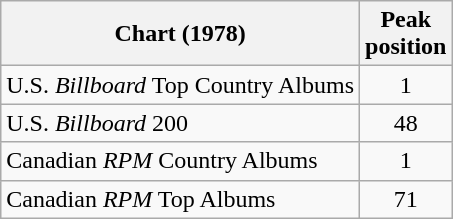<table class="wikitable">
<tr>
<th>Chart (1978)</th>
<th>Peak<br>position</th>
</tr>
<tr>
<td>U.S. <em>Billboard</em> Top Country Albums</td>
<td align="center">1</td>
</tr>
<tr>
<td>U.S. <em>Billboard</em> 200</td>
<td align="center">48</td>
</tr>
<tr>
<td>Canadian <em>RPM</em> Country Albums</td>
<td align="center">1</td>
</tr>
<tr>
<td>Canadian <em>RPM</em> Top Albums</td>
<td align="center">71</td>
</tr>
</table>
